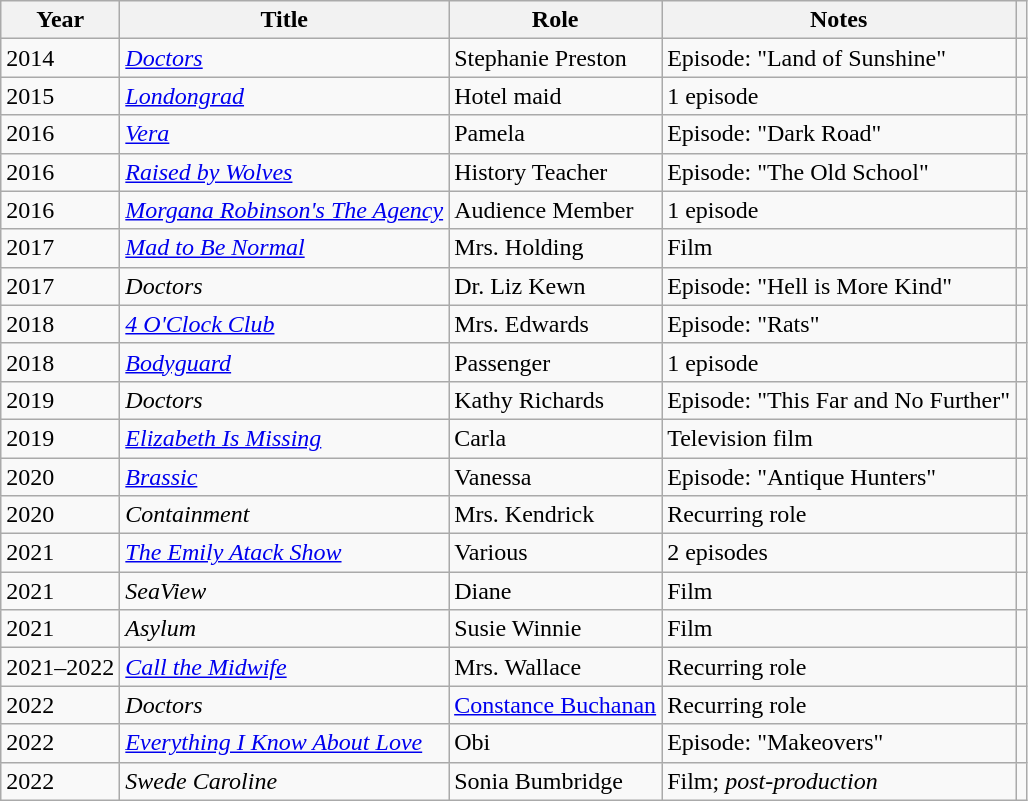<table class="wikitable">
<tr>
<th>Year</th>
<th>Title</th>
<th>Role</th>
<th>Notes</th>
<th></th>
</tr>
<tr>
<td>2014</td>
<td><em><a href='#'>Doctors</a></em></td>
<td>Stephanie Preston</td>
<td>Episode: "Land of Sunshine"</td>
<td align="center"></td>
</tr>
<tr>
<td>2015</td>
<td><em><a href='#'>Londongrad</a></em></td>
<td>Hotel maid</td>
<td>1 episode</td>
<td align="center"></td>
</tr>
<tr>
<td>2016</td>
<td><em><a href='#'>Vera</a></em></td>
<td>Pamela</td>
<td>Episode: "Dark Road"</td>
<td align="center"></td>
</tr>
<tr>
<td>2016</td>
<td><em><a href='#'>Raised by Wolves</a></em></td>
<td>History Teacher</td>
<td>Episode: "The Old School"</td>
<td align="center"></td>
</tr>
<tr>
<td>2016</td>
<td><em><a href='#'>Morgana Robinson's The Agency</a></em></td>
<td>Audience Member</td>
<td>1 episode</td>
<td align="center"></td>
</tr>
<tr>
<td>2017</td>
<td><em><a href='#'>Mad to Be Normal</a></em></td>
<td>Mrs. Holding</td>
<td>Film</td>
<td align="center"></td>
</tr>
<tr>
<td>2017</td>
<td><em>Doctors</em></td>
<td>Dr. Liz Kewn</td>
<td>Episode: "Hell is More Kind"</td>
<td align="center"></td>
</tr>
<tr>
<td>2018</td>
<td><em><a href='#'>4 O'Clock Club</a></em></td>
<td>Mrs. Edwards</td>
<td>Episode: "Rats"</td>
<td align="center"></td>
</tr>
<tr>
<td>2018</td>
<td><em><a href='#'>Bodyguard</a></em></td>
<td>Passenger</td>
<td>1 episode</td>
<td align="center"></td>
</tr>
<tr>
<td>2019</td>
<td><em>Doctors</em></td>
<td>Kathy Richards</td>
<td>Episode: "This Far and No Further"</td>
<td align="center"></td>
</tr>
<tr>
<td>2019</td>
<td><em><a href='#'>Elizabeth Is Missing</a></em></td>
<td>Carla</td>
<td>Television film</td>
<td align="center"></td>
</tr>
<tr>
<td>2020</td>
<td><em><a href='#'>Brassic</a></em></td>
<td>Vanessa</td>
<td>Episode: "Antique Hunters"</td>
<td align="center"></td>
</tr>
<tr>
<td>2020</td>
<td><em>Containment</em></td>
<td>Mrs. Kendrick</td>
<td>Recurring role</td>
<td align="center"></td>
</tr>
<tr>
<td>2021</td>
<td><em><a href='#'>The Emily Atack Show</a></em></td>
<td>Various</td>
<td>2 episodes</td>
<td align="center"></td>
</tr>
<tr>
<td>2021</td>
<td><em>SeaView</em></td>
<td>Diane</td>
<td>Film</td>
<td align="center"></td>
</tr>
<tr>
<td>2021</td>
<td><em>Asylum</em></td>
<td>Susie Winnie</td>
<td>Film</td>
<td align="center"></td>
</tr>
<tr>
<td>2021–2022</td>
<td><em><a href='#'>Call the Midwife</a></em></td>
<td>Mrs. Wallace</td>
<td>Recurring role</td>
<td align="center"></td>
</tr>
<tr>
<td>2022</td>
<td><em>Doctors</em></td>
<td><a href='#'>Constance Buchanan</a></td>
<td>Recurring role</td>
<td align="center"></td>
</tr>
<tr>
<td>2022</td>
<td><em><a href='#'>Everything I Know About Love</a></em></td>
<td>Obi</td>
<td>Episode: "Makeovers"</td>
<td align="center"></td>
</tr>
<tr>
<td>2022</td>
<td><em>Swede Caroline</em></td>
<td>Sonia Bumbridge</td>
<td>Film; <em>post-production</em></td>
<td align="center"></td>
</tr>
</table>
